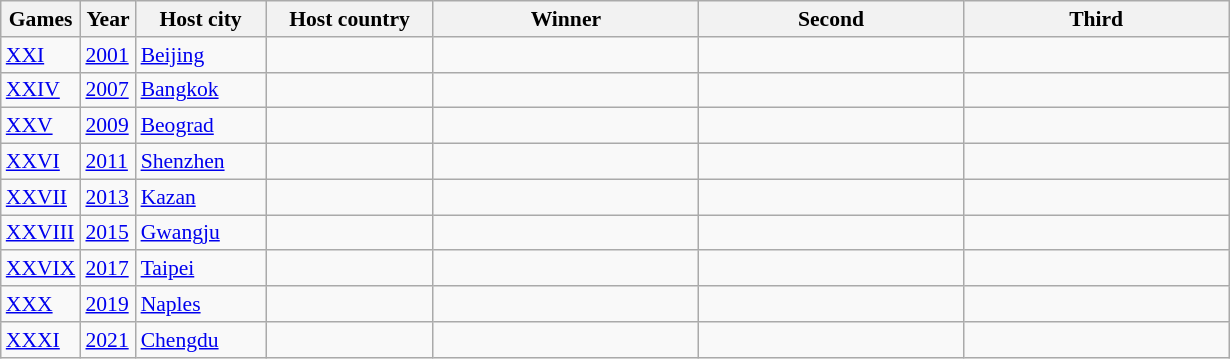<table class=wikitable style=font-size:90%;>
<tr>
<th width=40>Games</th>
<th width=30>Year</th>
<th width=80>Host city</th>
<th width=105>Host country</th>
<th width=170>Winner</th>
<th width=170>Second</th>
<th width=170>Third</th>
</tr>
<tr>
<td><a href='#'>XXI</a></td>
<td><a href='#'>2001</a></td>
<td><a href='#'>Beijing</a></td>
<td></td>
<td></td>
<td></td>
<td></td>
</tr>
<tr>
<td><a href='#'>XXIV</a></td>
<td><a href='#'>2007</a></td>
<td><a href='#'>Bangkok</a></td>
<td></td>
<td></td>
<td></td>
<td></td>
</tr>
<tr>
<td><a href='#'>XXV</a></td>
<td><a href='#'>2009</a></td>
<td><a href='#'>Beograd</a></td>
<td></td>
<td></td>
<td></td>
<td></td>
</tr>
<tr>
<td><a href='#'>XXVI</a></td>
<td><a href='#'>2011</a></td>
<td><a href='#'>Shenzhen</a></td>
<td></td>
<td></td>
<td></td>
<td></td>
</tr>
<tr>
<td><a href='#'>XXVII</a></td>
<td><a href='#'>2013</a></td>
<td><a href='#'>Kazan</a></td>
<td></td>
<td></td>
<td></td>
<td></td>
</tr>
<tr>
<td><a href='#'>XXVIII</a></td>
<td><a href='#'>2015</a></td>
<td><a href='#'>Gwangju</a></td>
<td></td>
<td></td>
<td></td>
<td></td>
</tr>
<tr>
<td><a href='#'>XXVIX</a></td>
<td><a href='#'>2017</a></td>
<td><a href='#'>Taipei</a></td>
<td></td>
<td></td>
<td></td>
<td></td>
</tr>
<tr>
<td><a href='#'>XXX</a></td>
<td><a href='#'>2019</a></td>
<td><a href='#'>Naples</a></td>
<td></td>
<td></td>
<td></td>
<td></td>
</tr>
<tr>
<td><a href='#'>XXXI</a></td>
<td><a href='#'>2021</a></td>
<td><a href='#'>Chengdu</a></td>
<td></td>
<td></td>
<td></td>
<td></td>
</tr>
</table>
